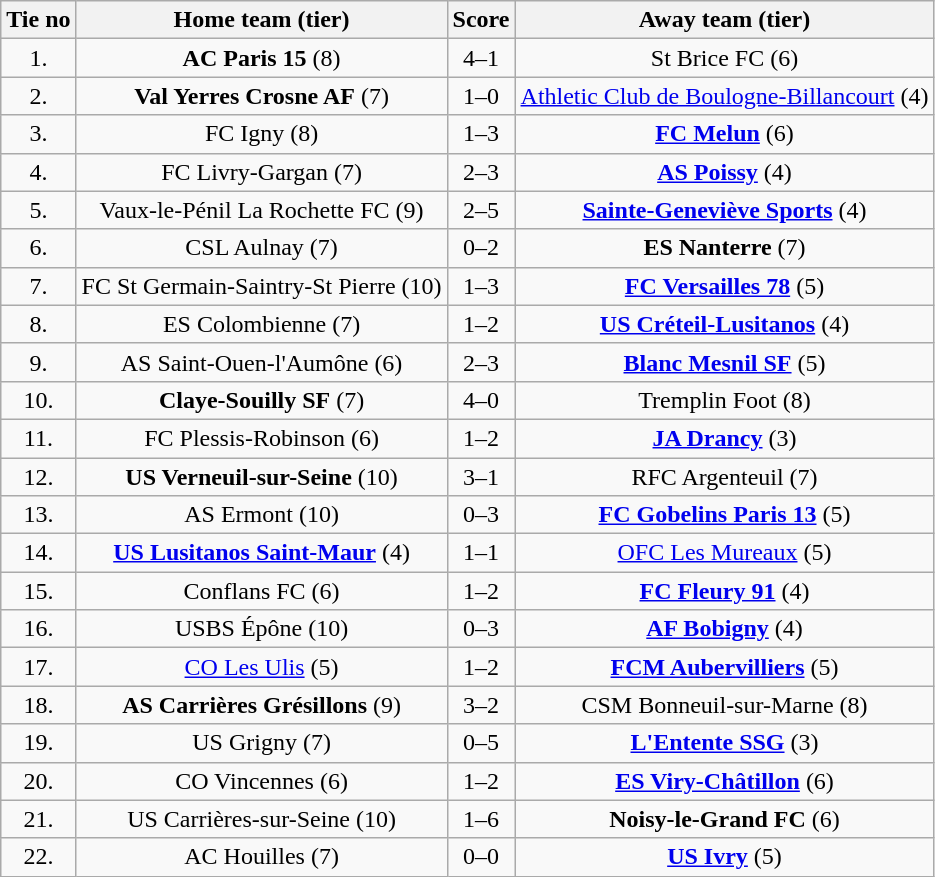<table class="wikitable" style="text-align: center">
<tr>
<th>Tie no</th>
<th>Home team (tier)</th>
<th>Score</th>
<th>Away team (tier)</th>
</tr>
<tr>
<td>1.</td>
<td><strong>AC Paris 15</strong> (8)</td>
<td>4–1</td>
<td>St Brice FC (6)</td>
</tr>
<tr>
<td>2.</td>
<td><strong>Val Yerres Crosne AF</strong> (7)</td>
<td>1–0</td>
<td><a href='#'>Athletic Club de Boulogne-Billancourt</a> (4)</td>
</tr>
<tr>
<td>3.</td>
<td>FC Igny (8)</td>
<td>1–3 </td>
<td><strong><a href='#'>FC Melun</a></strong> (6)</td>
</tr>
<tr>
<td>4.</td>
<td>FC Livry-Gargan (7)</td>
<td>2–3 </td>
<td><strong><a href='#'>AS Poissy</a></strong> (4)</td>
</tr>
<tr>
<td>5.</td>
<td>Vaux-le-Pénil La Rochette FC (9)</td>
<td>2–5</td>
<td><strong><a href='#'>Sainte-Geneviève Sports</a></strong> (4)</td>
</tr>
<tr>
<td>6.</td>
<td>CSL Aulnay (7)</td>
<td>0–2</td>
<td><strong>ES Nanterre</strong> (7)</td>
</tr>
<tr>
<td>7.</td>
<td>FC St Germain-Saintry-St Pierre (10)</td>
<td>1–3</td>
<td><strong><a href='#'>FC Versailles 78</a></strong> (5)</td>
</tr>
<tr>
<td>8.</td>
<td>ES Colombienne (7)</td>
<td>1–2</td>
<td><strong><a href='#'>US Créteil-Lusitanos</a></strong> (4)</td>
</tr>
<tr>
<td>9.</td>
<td>AS Saint-Ouen-l'Aumône (6)</td>
<td>2–3</td>
<td><strong><a href='#'>Blanc Mesnil SF</a></strong> (5)</td>
</tr>
<tr>
<td>10.</td>
<td><strong>Claye-Souilly SF</strong> (7)</td>
<td>4–0</td>
<td>Tremplin Foot (8)</td>
</tr>
<tr>
<td>11.</td>
<td>FC Plessis-Robinson (6)</td>
<td>1–2</td>
<td><strong><a href='#'>JA Drancy</a></strong> (3)</td>
</tr>
<tr>
<td>12.</td>
<td><strong>US Verneuil-sur-Seine</strong> (10)</td>
<td>3–1</td>
<td>RFC Argenteuil (7)</td>
</tr>
<tr>
<td>13.</td>
<td>AS Ermont (10)</td>
<td>0–3</td>
<td><strong><a href='#'>FC Gobelins Paris 13</a></strong> (5)</td>
</tr>
<tr>
<td>14.</td>
<td><strong><a href='#'>US Lusitanos Saint-Maur</a></strong> (4)</td>
<td>1–1 </td>
<td><a href='#'>OFC Les Mureaux</a> (5)</td>
</tr>
<tr>
<td>15.</td>
<td>Conflans FC (6)</td>
<td>1–2</td>
<td><strong><a href='#'>FC Fleury 91</a></strong> (4)</td>
</tr>
<tr>
<td>16.</td>
<td>USBS Épône (10)</td>
<td>0–3</td>
<td><strong><a href='#'>AF Bobigny</a></strong> (4)</td>
</tr>
<tr>
<td>17.</td>
<td><a href='#'>CO Les Ulis</a> (5)</td>
<td>1–2</td>
<td><strong><a href='#'>FCM Aubervilliers</a></strong> (5)</td>
</tr>
<tr>
<td>18.</td>
<td><strong>AS Carrières Grésillons</strong> (9)</td>
<td>3–2</td>
<td>CSM Bonneuil-sur-Marne (8)</td>
</tr>
<tr>
<td>19.</td>
<td>US Grigny (7)</td>
<td>0–5</td>
<td><strong><a href='#'>L'Entente SSG</a></strong> (3)</td>
</tr>
<tr>
<td>20.</td>
<td>CO Vincennes (6)</td>
<td>1–2</td>
<td><strong><a href='#'>ES Viry-Châtillon</a></strong> (6)</td>
</tr>
<tr>
<td>21.</td>
<td>US Carrières-sur-Seine (10)</td>
<td>1–6</td>
<td><strong>Noisy-le-Grand FC</strong> (6)</td>
</tr>
<tr>
<td>22.</td>
<td>AC Houilles (7)</td>
<td>0–0 </td>
<td><strong><a href='#'>US Ivry</a></strong> (5)</td>
</tr>
</table>
